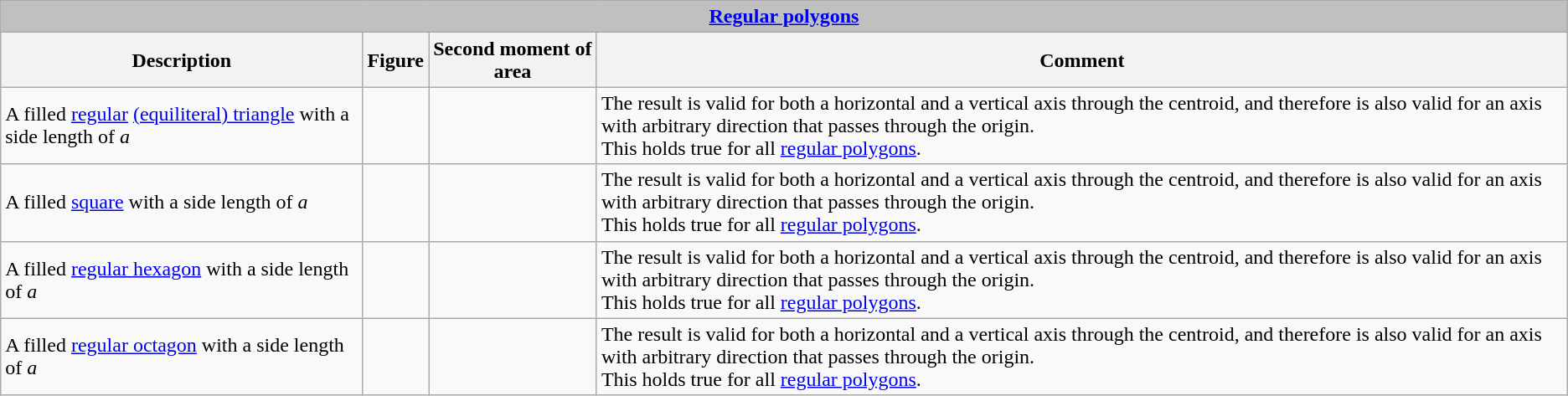<table class="wikitable mw-collapsible">
<tr>
<th colspan="4" style="background: silver"><strong><a href='#'>Regular polygons</a></strong></th>
</tr>
<tr>
<th>Description</th>
<th>Figure</th>
<th>Second moment of area</th>
<th>Comment</th>
</tr>
<tr>
<td>A filled <a href='#'>regular</a> <a href='#'>(equiliteral) triangle</a> with a side length of <em>a</em></td>
<td></td>
<td> </td>
<td>The result is valid for both a horizontal and a vertical axis through the centroid, and therefore is also valid for an axis with arbitrary direction that passes through the origin.<br>This holds true for all <a href='#'>regular polygons</a>.</td>
</tr>
<tr>
<td>A filled <a href='#'>square</a> with a side length of <em>a</em></td>
<td></td>
<td></td>
<td>The result is valid for both a horizontal and a vertical axis through the centroid, and therefore is also valid for an axis with arbitrary direction that passes through the origin.<br>This holds true for all <a href='#'>regular polygons</a>.</td>
</tr>
<tr>
<td>A filled <a href='#'>regular hexagon</a> with a side length of <em>a</em></td>
<td></td>
<td></td>
<td>The result is valid for both a horizontal and a vertical axis through the centroid, and therefore is also valid for an axis with arbitrary direction that passes through the origin.<br>This holds true for all <a href='#'>regular polygons</a>.</td>
</tr>
<tr>
<td>A filled <a href='#'>regular octagon</a> with a side length of <em>a</em></td>
<td></td>
<td></td>
<td>The result is valid for both a horizontal and a vertical axis through the centroid, and therefore is also valid for an axis with arbitrary direction that passes through the origin.<br>This holds true for all <a href='#'>regular polygons</a>.</td>
</tr>
</table>
